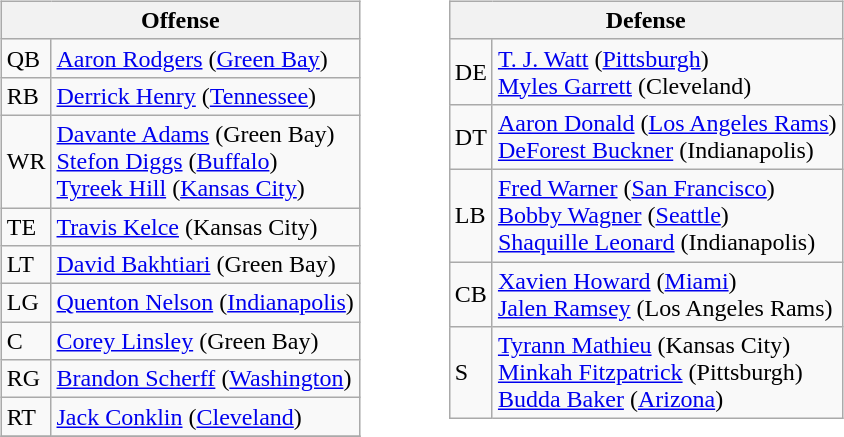<table border=0>
<tr valign="top">
<td><br><table class="wikitable">
<tr>
<th colspan="2">Offense</th>
</tr>
<tr>
<td>QB</td>
<td><a href='#'>Aaron Rodgers</a> (<a href='#'>Green Bay</a>)</td>
</tr>
<tr>
<td>RB</td>
<td><a href='#'>Derrick Henry</a> (<a href='#'>Tennessee</a>)</td>
</tr>
<tr>
<td>WR</td>
<td><a href='#'>Davante Adams</a> (Green Bay)<br><a href='#'>Stefon Diggs</a> (<a href='#'>Buffalo</a>)<br><a href='#'>Tyreek Hill</a> (<a href='#'>Kansas City</a>)</td>
</tr>
<tr>
<td>TE</td>
<td><a href='#'>Travis Kelce</a> (Kansas City)</td>
</tr>
<tr>
<td>LT</td>
<td><a href='#'>David Bakhtiari</a> (Green Bay)</td>
</tr>
<tr>
<td>LG</td>
<td><a href='#'>Quenton Nelson</a> (<a href='#'>Indianapolis</a>)</td>
</tr>
<tr>
<td>C</td>
<td><a href='#'>Corey Linsley</a> (Green Bay)</td>
</tr>
<tr>
<td>RG</td>
<td><a href='#'>Brandon Scherff</a> (<a href='#'>Washington</a>)</td>
</tr>
<tr>
<td>RT</td>
<td><a href='#'>Jack Conklin</a> (<a href='#'>Cleveland</a>)</td>
</tr>
<tr>
</tr>
</table>
</td>
<td style="padding-left:40px;"><br><table class="wikitable">
<tr>
<th colspan="2">Defense</th>
</tr>
<tr>
<td>DE</td>
<td><a href='#'>T. J. Watt</a> (<a href='#'>Pittsburgh</a>)<br><a href='#'>Myles Garrett</a> (Cleveland)</td>
</tr>
<tr>
<td>DT</td>
<td><a href='#'>Aaron Donald</a> (<a href='#'>Los Angeles Rams</a>)<br><a href='#'>DeForest Buckner</a> (Indianapolis)</td>
</tr>
<tr>
<td>LB</td>
<td><a href='#'>Fred Warner</a> (<a href='#'>San Francisco</a>)<br><a href='#'>Bobby Wagner</a> (<a href='#'>Seattle</a>)<br><a href='#'>Shaquille Leonard</a> (Indianapolis)</td>
</tr>
<tr>
<td>CB</td>
<td><a href='#'>Xavien Howard</a> (<a href='#'>Miami</a>)<br><a href='#'>Jalen Ramsey</a> (Los Angeles Rams)</td>
</tr>
<tr>
<td>S</td>
<td><a href='#'>Tyrann Mathieu</a> (Kansas City)<br><a href='#'>Minkah Fitzpatrick</a> (Pittsburgh)<br><a href='#'>Budda Baker</a> (<a href='#'>Arizona</a>)</td>
</tr>
</table>
</td>
</tr>
</table>
